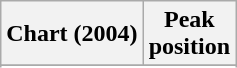<table class="wikitable sortable plainrowheaders" style="text-align:center">
<tr>
<th scope="col">Chart (2004)</th>
<th scope="col">Peak<br>position</th>
</tr>
<tr>
</tr>
<tr>
</tr>
<tr>
</tr>
<tr>
</tr>
<tr>
</tr>
</table>
